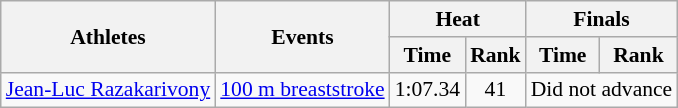<table class=wikitable style=font-size:90%>
<tr>
<th rowspan=2>Athletes</th>
<th rowspan=2>Events</th>
<th colspan=2>Heat</th>
<th colspan=2>Finals</th>
</tr>
<tr>
<th>Time</th>
<th>Rank</th>
<th>Time</th>
<th>Rank</th>
</tr>
<tr>
<td><a href='#'>Jean-Luc Razakarivony</a></td>
<td><a href='#'>100 m breaststroke</a></td>
<td align=center>1:07.34</td>
<td align=center>41</td>
<td colspan=2 align=center>Did not advance</td>
</tr>
</table>
